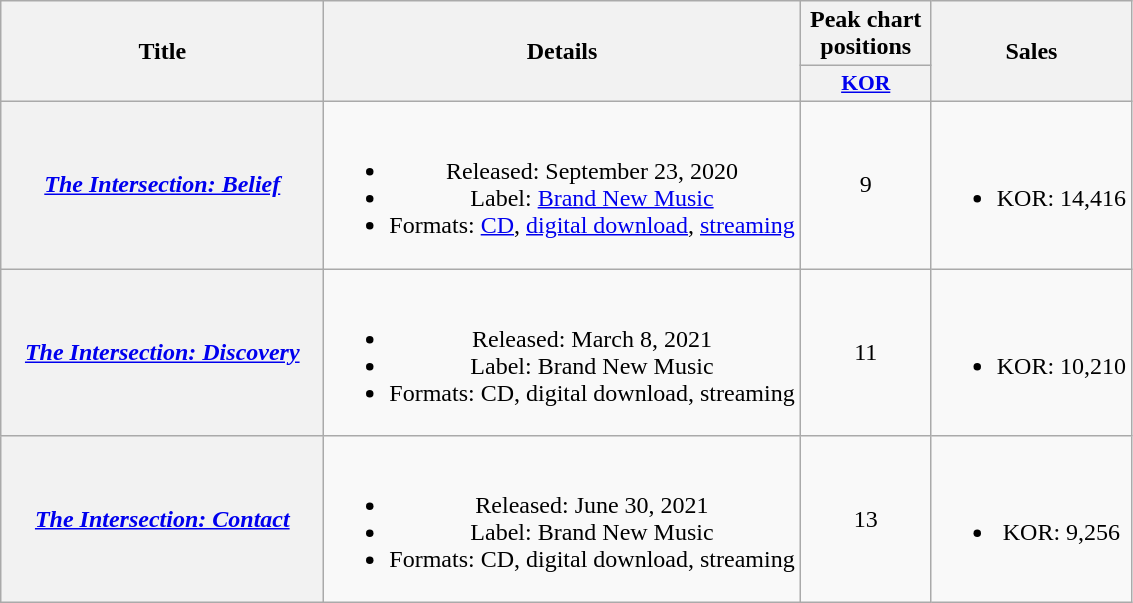<table class="wikitable plainrowheaders" style="text-align:center;">
<tr>
<th scope="col" rowspan="2" style="width:13em;">Title</th>
<th scope="col" rowspan="2">Details</th>
<th scope="col" colspan="1" style="width:5em;">Peak chart positions</th>
<th scope="col" rowspan="2">Sales</th>
</tr>
<tr>
<th scope="col" style="font-size:90%; width:2.75em"><a href='#'>KOR</a><br></th>
</tr>
<tr>
<th scope="row"><em><a href='#'>The Intersection: Belief</a></em></th>
<td><br><ul><li>Released: September 23, 2020</li><li>Label: <a href='#'>Brand New Music</a></li><li>Formats: <a href='#'>CD</a>, <a href='#'>digital download</a>, <a href='#'>streaming</a></li></ul></td>
<td>9</td>
<td><br><ul><li>KOR: 14,416</li></ul></td>
</tr>
<tr>
<th scope="row"><em><a href='#'>The Intersection: Discovery</a></em></th>
<td><br><ul><li>Released: March 8, 2021</li><li>Label: Brand New Music</li><li>Formats: CD, digital download, streaming</li></ul></td>
<td>11</td>
<td><br><ul><li>KOR: 10,210</li></ul></td>
</tr>
<tr>
<th scope="row"><em><a href='#'>The Intersection: Contact</a></em></th>
<td><br><ul><li>Released: June 30, 2021</li><li>Label: Brand New Music</li><li>Formats: CD, digital download, streaming</li></ul></td>
<td>13</td>
<td><br><ul><li>KOR: 9,256</li></ul></td>
</tr>
</table>
